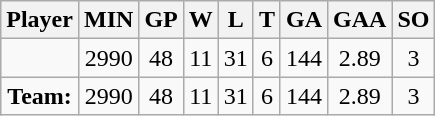<table class="wikitable sortable">
<tr>
<th bgcolor="#DDDDFF">Player</th>
<th bgcolor="#DDDDFF" title="Minutes played">MIN</th>
<th bgcolor="#DDDDFF" title="Games played in">GP</th>
<th bgcolor="#DDDDFF" title="Games played in">W</th>
<th bgcolor="#DDDDFF"title="Games played in">L</th>
<th bgcolor="#DDDDFF" title="Ties">T</th>
<th bgcolor="#DDDDFF" title="Goals against">GA</th>
<th bgcolor="#DDDDFF" title="Goals against average">GAA</th>
<th bgcolor="#DDDDFF"title="Shut-outs">SO</th>
</tr>
<tr align="center">
<td align="center"></td>
<td>2990</td>
<td>48</td>
<td>11</td>
<td>31</td>
<td>6</td>
<td>144</td>
<td>2.89</td>
<td>3</td>
</tr>
<tr align="center">
<td align="center"><strong>Team:</strong></td>
<td>2990</td>
<td>48</td>
<td>11</td>
<td>31</td>
<td>6</td>
<td>144</td>
<td>2.89</td>
<td>3</td>
</tr>
</table>
